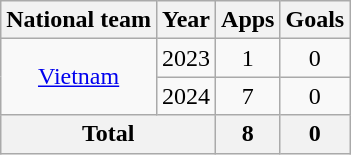<table class="wikitable" style="text-align: center;">
<tr>
<th>National team</th>
<th>Year</th>
<th>Apps</th>
<th>Goals</th>
</tr>
<tr>
<td rowspan=2><a href='#'>Vietnam</a></td>
<td>2023</td>
<td>1</td>
<td>0</td>
</tr>
<tr>
<td>2024</td>
<td>7</td>
<td>0</td>
</tr>
<tr>
<th colspan=2>Total</th>
<th>8</th>
<th>0</th>
</tr>
</table>
